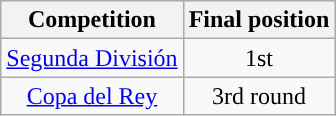<table class="wikitable" style="font-size:100%; text-align:center">
<tr>
<th>Competition</th>
<th>Final position</th>
</tr>
<tr style="background:">
<td><a href='#'>Segunda División</a></td>
<td>1st</td>
</tr>
<tr style="background:">
<td><a href='#'>Copa del Rey</a></td>
<td>3rd round</td>
</tr>
</table>
